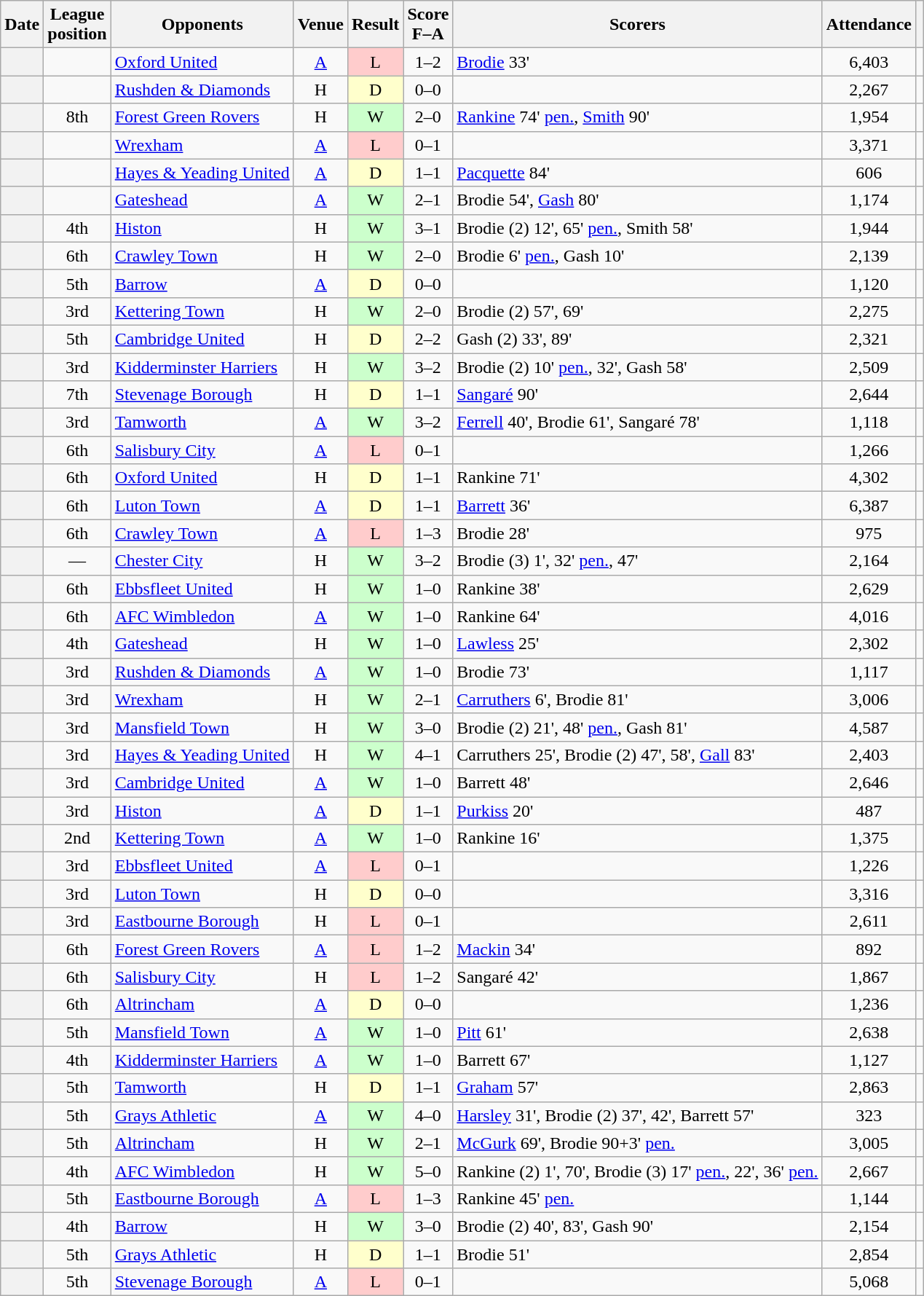<table class="wikitable plainrowheaders sortable" style="text-align:center;">
<tr>
<th scope="col">Date</th>
<th scope="col">League<br>position</th>
<th scope="col">Opponents</th>
<th scope="col">Venue</th>
<th scope="col">Result</th>
<th scope="col">Score<br>F–A</th>
<th scope="col" class="unsortable">Scorers</th>
<th scope="col">Attendance</th>
<th scope="col" class="unsortable"></th>
</tr>
<tr>
<th scope="row"></th>
<td></td>
<td style="text-align:left;"><a href='#'>Oxford United</a></td>
<td><a href='#'>A</a></td>
<td style=background-color:#FFCCCC>L</td>
<td>1–2</td>
<td style="text-align:left;"><a href='#'>Brodie</a> 33'</td>
<td>6,403</td>
<td></td>
</tr>
<tr>
<th scope="row"></th>
<td></td>
<td style="text-align:left;"><a href='#'>Rushden & Diamonds</a></td>
<td>H</td>
<td style=background-color:#FFFFCC>D</td>
<td>0–0</td>
<td style="text-align:left;"></td>
<td>2,267</td>
<td></td>
</tr>
<tr>
<th scope="row"></th>
<td>8th</td>
<td style="text-align:left;"><a href='#'>Forest Green Rovers</a></td>
<td>H</td>
<td style=background-color:#CCFFCC>W</td>
<td>2–0</td>
<td style="text-align:left;"><a href='#'>Rankine</a> 74' <a href='#'>pen.</a>, <a href='#'>Smith</a> 90'</td>
<td>1,954</td>
<td></td>
</tr>
<tr>
<th scope="row"></th>
<td></td>
<td style="text-align:left;"><a href='#'>Wrexham</a></td>
<td><a href='#'>A</a></td>
<td style=background-color:#FFCCCC>L</td>
<td>0–1</td>
<td style="text-align:left;"></td>
<td>3,371</td>
<td></td>
</tr>
<tr>
<th scope="row"></th>
<td></td>
<td style="text-align:left;"><a href='#'>Hayes & Yeading United</a></td>
<td><a href='#'>A</a></td>
<td style=background-color:#FFFFCC>D</td>
<td>1–1</td>
<td style="text-align:left;"><a href='#'>Pacquette</a> 84'</td>
<td>606</td>
<td></td>
</tr>
<tr>
<th scope="row"></th>
<td></td>
<td style="text-align:left;"><a href='#'>Gateshead</a></td>
<td><a href='#'>A</a></td>
<td style=background-color:#CCFFCC>W</td>
<td>2–1</td>
<td style="text-align:left;">Brodie 54', <a href='#'>Gash</a> 80'</td>
<td>1,174</td>
<td></td>
</tr>
<tr>
<th scope="row"></th>
<td>4th</td>
<td style="text-align:left;"><a href='#'>Histon</a></td>
<td>H</td>
<td style=background-color:#CCFFCC>W</td>
<td>3–1</td>
<td style="text-align:left;">Brodie (2) 12', 65' <a href='#'>pen.</a>, Smith 58'</td>
<td>1,944</td>
<td></td>
</tr>
<tr>
<th scope="row"></th>
<td>6th</td>
<td style="text-align:left;"><a href='#'>Crawley Town</a></td>
<td>H</td>
<td style=background-color:#CCFFCC>W</td>
<td>2–0</td>
<td style="text-align:left;">Brodie 6' <a href='#'>pen.</a>, Gash 10'</td>
<td>2,139</td>
<td></td>
</tr>
<tr>
<th scope="row"></th>
<td>5th</td>
<td style="text-align:left;"><a href='#'>Barrow</a></td>
<td><a href='#'>A</a></td>
<td style=background-color:#FFFFCC>D</td>
<td>0–0</td>
<td style="text-align:left;"></td>
<td>1,120</td>
<td></td>
</tr>
<tr>
<th scope="row"></th>
<td>3rd</td>
<td style="text-align:left;"><a href='#'>Kettering Town</a></td>
<td>H</td>
<td style=background-color:#CCFFCC>W</td>
<td>2–0</td>
<td style="text-align:left;">Brodie (2) 57', 69'</td>
<td>2,275</td>
<td></td>
</tr>
<tr>
<th scope="row"></th>
<td>5th</td>
<td style="text-align:left;"><a href='#'>Cambridge United</a></td>
<td>H</td>
<td style=background-color:#FFFFCC>D</td>
<td>2–2</td>
<td style="text-align:left;">Gash (2) 33', 89'</td>
<td>2,321</td>
<td></td>
</tr>
<tr>
<th scope="row"></th>
<td>3rd</td>
<td style="text-align:left;"><a href='#'>Kidderminster Harriers</a></td>
<td>H</td>
<td style=background-color:#CCFFCC>W</td>
<td>3–2</td>
<td style="text-align:left;">Brodie (2) 10' <a href='#'>pen.</a>, 32', Gash 58'</td>
<td>2,509</td>
<td></td>
</tr>
<tr>
<th scope="row"></th>
<td>7th</td>
<td style="text-align:left;"><a href='#'>Stevenage Borough</a></td>
<td>H</td>
<td style=background-color:#FFFFCC>D</td>
<td>1–1</td>
<td style="text-align:left;"><a href='#'>Sangaré</a> 90'</td>
<td>2,644</td>
<td></td>
</tr>
<tr>
<th scope="row"></th>
<td>3rd</td>
<td style="text-align:left;"><a href='#'>Tamworth</a></td>
<td><a href='#'>A</a></td>
<td style=background-color:#CCFFCC>W</td>
<td>3–2</td>
<td style="text-align:left;"><a href='#'>Ferrell</a> 40', Brodie 61', Sangaré 78'</td>
<td>1,118</td>
<td></td>
</tr>
<tr>
<th scope="row"></th>
<td>6th</td>
<td style="text-align:left;"><a href='#'>Salisbury City</a></td>
<td><a href='#'>A</a></td>
<td style=background-color:#FFCCCC>L</td>
<td>0–1</td>
<td style="text-align:left;"></td>
<td>1,266</td>
<td></td>
</tr>
<tr>
<th scope="row"></th>
<td>6th</td>
<td style="text-align:left;"><a href='#'>Oxford United</a></td>
<td>H</td>
<td style=background-color:#FFFFCC>D</td>
<td>1–1</td>
<td style="text-align:left;">Rankine 71'</td>
<td>4,302</td>
<td></td>
</tr>
<tr>
<th scope="row"></th>
<td>6th</td>
<td style="text-align:left;"><a href='#'>Luton Town</a></td>
<td><a href='#'>A</a></td>
<td style=background-color:#FFFFCC>D</td>
<td>1–1</td>
<td style="text-align:left;"><a href='#'>Barrett</a> 36'</td>
<td>6,387</td>
<td></td>
</tr>
<tr>
<th scope="row"></th>
<td>6th</td>
<td style="text-align:left;"><a href='#'>Crawley Town</a></td>
<td><a href='#'>A</a></td>
<td style=background-color:#FFCCCC>L</td>
<td>1–3</td>
<td style="text-align:left;">Brodie 28'</td>
<td>975</td>
<td></td>
</tr>
<tr>
<th scope="row"></th>
<td>—</td>
<td style="text-align:left;"><a href='#'>Chester City</a></td>
<td>H</td>
<td style=background-color:#CCFFCC>W</td>
<td>3–2</td>
<td style="text-align:left;">Brodie (3) 1', 32' <a href='#'>pen.</a>, 47'</td>
<td>2,164</td>
<td></td>
</tr>
<tr>
<th scope="row"></th>
<td>6th</td>
<td style="text-align:left;"><a href='#'>Ebbsfleet United</a></td>
<td>H</td>
<td style=background-color:#CCFFCC>W</td>
<td>1–0</td>
<td style="text-align:left;">Rankine 38'</td>
<td>2,629</td>
<td></td>
</tr>
<tr>
<th scope="row"></th>
<td>6th</td>
<td style="text-align:left;"><a href='#'>AFC Wimbledon</a></td>
<td><a href='#'>A</a></td>
<td style=background-color:#CCFFCC>W</td>
<td>1–0</td>
<td style="text-align:left;">Rankine 64'</td>
<td>4,016</td>
<td></td>
</tr>
<tr>
<th scope="row"></th>
<td>4th</td>
<td style="text-align:left;"><a href='#'>Gateshead</a></td>
<td>H</td>
<td style=background-color:#CCFFCC>W</td>
<td>1–0</td>
<td style="text-align:left;"><a href='#'>Lawless</a> 25'</td>
<td>2,302</td>
<td></td>
</tr>
<tr>
<th scope="row"></th>
<td>3rd</td>
<td style="text-align:left;"><a href='#'>Rushden & Diamonds</a></td>
<td><a href='#'>A</a></td>
<td style=background-color:#CCFFCC>W</td>
<td>1–0</td>
<td style="text-align:left;">Brodie 73'</td>
<td>1,117</td>
<td></td>
</tr>
<tr>
<th scope="row"></th>
<td>3rd</td>
<td style="text-align:left;"><a href='#'>Wrexham</a></td>
<td>H</td>
<td style=background-color:#CCFFCC>W</td>
<td>2–1</td>
<td style="text-align:left;"><a href='#'>Carruthers</a> 6', Brodie 81'</td>
<td>3,006</td>
<td></td>
</tr>
<tr>
<th scope="row"></th>
<td>3rd</td>
<td style="text-align:left;"><a href='#'>Mansfield Town</a></td>
<td>H</td>
<td style=background-color:#CCFFCC>W</td>
<td>3–0</td>
<td style="text-align:left;">Brodie (2) 21', 48' <a href='#'>pen.</a>, Gash 81'</td>
<td>4,587</td>
<td></td>
</tr>
<tr>
<th scope="row"></th>
<td>3rd</td>
<td style="text-align:left;"><a href='#'>Hayes & Yeading United</a></td>
<td>H</td>
<td style=background-color:#CCFFCC>W</td>
<td>4–1</td>
<td style="text-align:left;">Carruthers 25', Brodie (2) 47', 58', <a href='#'>Gall</a> 83'</td>
<td>2,403</td>
<td></td>
</tr>
<tr>
<th scope="row"></th>
<td>3rd</td>
<td style="text-align:left;"><a href='#'>Cambridge United</a></td>
<td><a href='#'>A</a></td>
<td style=background-color:#CCFFCC>W</td>
<td>1–0</td>
<td style="text-align:left;">Barrett 48'</td>
<td>2,646</td>
<td></td>
</tr>
<tr>
<th scope="row"></th>
<td>3rd</td>
<td style="text-align:left;"><a href='#'>Histon</a></td>
<td><a href='#'>A</a></td>
<td style=background-color:#FFFFCC>D</td>
<td>1–1</td>
<td style="text-align:left;"><a href='#'>Purkiss</a> 20'</td>
<td>487</td>
<td></td>
</tr>
<tr>
<th scope="row"></th>
<td>2nd</td>
<td style="text-align:left;"><a href='#'>Kettering Town</a></td>
<td><a href='#'>A</a></td>
<td style=background-color:#CCFFCC>W</td>
<td>1–0</td>
<td style="text-align:left;">Rankine 16'</td>
<td>1,375</td>
<td></td>
</tr>
<tr>
<th scope="row"></th>
<td>3rd</td>
<td style="text-align:left;"><a href='#'>Ebbsfleet United</a></td>
<td><a href='#'>A</a></td>
<td style=background-color:#FFCCCC>L</td>
<td>0–1</td>
<td style="text-align:left;"></td>
<td>1,226</td>
<td></td>
</tr>
<tr>
<th scope="row"></th>
<td>3rd</td>
<td style="text-align:left;"><a href='#'>Luton Town</a></td>
<td>H</td>
<td style=background-color:#FFFFCC>D</td>
<td>0–0</td>
<td style="text-align:left;"></td>
<td>3,316</td>
<td></td>
</tr>
<tr>
<th scope="row"></th>
<td>3rd</td>
<td style="text-align:left;"><a href='#'>Eastbourne Borough</a></td>
<td>H</td>
<td style=background-color:#FFCCCC>L</td>
<td>0–1</td>
<td style="text-align:left;"></td>
<td>2,611</td>
<td></td>
</tr>
<tr>
<th scope="row"></th>
<td>6th</td>
<td style="text-align:left;"><a href='#'>Forest Green Rovers</a></td>
<td><a href='#'>A</a></td>
<td style=background-color:#FFCCCC>L</td>
<td>1–2</td>
<td style="text-align:left;"><a href='#'>Mackin</a> 34'</td>
<td>892</td>
<td></td>
</tr>
<tr>
<th scope="row"></th>
<td>6th</td>
<td style="text-align:left;"><a href='#'>Salisbury City</a></td>
<td>H</td>
<td style=background-color:#FFCCCC>L</td>
<td>1–2</td>
<td style="text-align:left;">Sangaré 42'</td>
<td>1,867</td>
<td></td>
</tr>
<tr>
<th scope="row"></th>
<td>6th</td>
<td style="text-align:left;"><a href='#'>Altrincham</a></td>
<td><a href='#'>A</a></td>
<td style=background-color:#FFFFCC>D</td>
<td>0–0</td>
<td style="text-align:left;"></td>
<td>1,236</td>
<td></td>
</tr>
<tr>
<th scope="row"></th>
<td>5th</td>
<td style="text-align:left;"><a href='#'>Mansfield Town</a></td>
<td><a href='#'>A</a></td>
<td style=background-color:#CCFFCC>W</td>
<td>1–0</td>
<td style="text-align:left;"><a href='#'>Pitt</a> 61'</td>
<td>2,638</td>
<td></td>
</tr>
<tr>
<th scope="row"></th>
<td>4th</td>
<td style="text-align:left;"><a href='#'>Kidderminster Harriers</a></td>
<td><a href='#'>A</a></td>
<td style=background-color:#CCFFCC>W</td>
<td>1–0</td>
<td style="text-align:left;">Barrett 67'</td>
<td>1,127</td>
<td></td>
</tr>
<tr>
<th scope="row"></th>
<td>5th</td>
<td style="text-align:left;"><a href='#'>Tamworth</a></td>
<td>H</td>
<td style=background-color:#FFFFCC>D</td>
<td>1–1</td>
<td style="text-align:left;"><a href='#'>Graham</a> 57'</td>
<td>2,863</td>
<td></td>
</tr>
<tr>
<th scope="row"></th>
<td>5th</td>
<td style="text-align:left;"><a href='#'>Grays Athletic</a></td>
<td><a href='#'>A</a></td>
<td style=background-color:#CCFFCC>W</td>
<td>4–0</td>
<td style="text-align:left;"><a href='#'>Harsley</a> 31', Brodie (2) 37', 42', Barrett 57'</td>
<td>323</td>
<td></td>
</tr>
<tr>
<th scope="row"></th>
<td>5th</td>
<td style="text-align:left;"><a href='#'>Altrincham</a></td>
<td>H</td>
<td style=background-color:#CCFFCC>W</td>
<td>2–1</td>
<td style="text-align:left;"><a href='#'>McGurk</a> 69', Brodie 90+3' <a href='#'>pen.</a></td>
<td>3,005</td>
<td></td>
</tr>
<tr>
<th scope="row"></th>
<td>4th</td>
<td style="text-align:left;"><a href='#'>AFC Wimbledon</a></td>
<td>H</td>
<td style=background-color:#CCFFCC>W</td>
<td>5–0</td>
<td style="text-align:left;">Rankine (2) 1', 70', Brodie (3) 17' <a href='#'>pen.</a>, 22', 36' <a href='#'>pen.</a></td>
<td>2,667</td>
<td></td>
</tr>
<tr>
<th scope="row"></th>
<td>5th</td>
<td style="text-align:left;"><a href='#'>Eastbourne Borough</a></td>
<td><a href='#'>A</a></td>
<td style=background-color:#FFCCCC>L</td>
<td>1–3</td>
<td style="text-align:left;">Rankine 45' <a href='#'>pen.</a></td>
<td>1,144</td>
<td></td>
</tr>
<tr>
<th scope="row"></th>
<td>4th</td>
<td style="text-align:left;"><a href='#'>Barrow</a></td>
<td>H</td>
<td style=background-color:#CCFFCC>W</td>
<td>3–0</td>
<td style="text-align:left;">Brodie (2) 40', 83', Gash 90'</td>
<td>2,154</td>
<td></td>
</tr>
<tr>
<th scope="row"></th>
<td>5th</td>
<td style="text-align:left;"><a href='#'>Grays Athletic</a></td>
<td>H</td>
<td style=background-color:#FFFFCC>D</td>
<td>1–1</td>
<td style="text-align:left;">Brodie 51'</td>
<td>2,854</td>
<td></td>
</tr>
<tr>
<th scope="row"></th>
<td>5th</td>
<td style="text-align:left;"><a href='#'>Stevenage Borough</a></td>
<td><a href='#'>A</a></td>
<td style=background-color:#FFCCCC>L</td>
<td>0–1</td>
<td style="text-align:left;"></td>
<td>5,068</td>
<td></td>
</tr>
</table>
